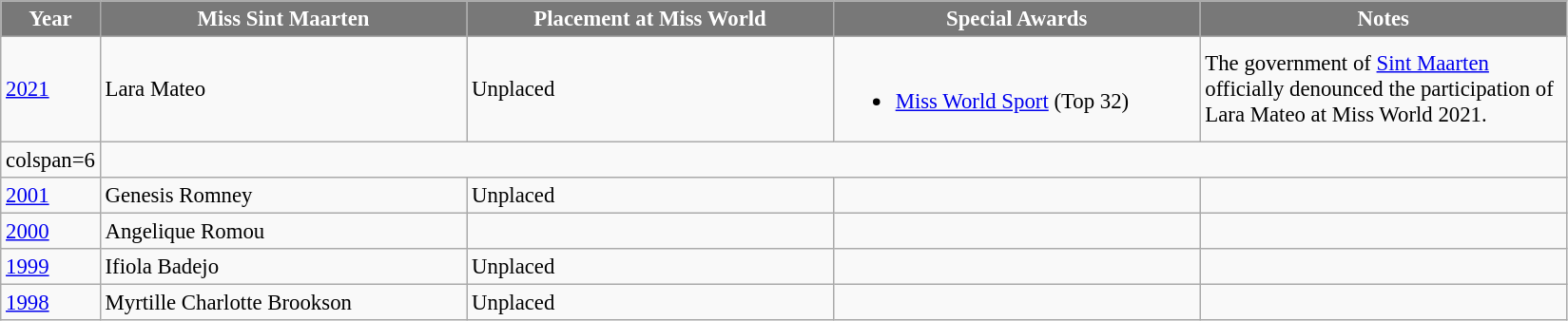<table class="wikitable " style="font-size: 95%;">
<tr>
<th width="60" style="background-color:#787878;color:#FFFFFF;">Year</th>
<th width="250" style="background-color:#787878;color:#FFFFFF;">Miss Sint Maarten</th>
<th width="250" style="background-color:#787878;color:#FFFFFF;">Placement at Miss World</th>
<th width="250" style="background-color:#787878;color:#FFFFFF;">Special Awards</th>
<th width="250" style="background-color:#787878;color:#FFFFFF;">Notes</th>
</tr>
<tr>
<td><a href='#'>2021</a></td>
<td>Lara Mateo</td>
<td>Unplaced</td>
<td align="left"><br><ul><li><a href='#'>Miss World Sport</a> (Top 32)</li></ul></td>
<td>The government of <a href='#'>Sint Maarten</a> officially denounced the participation of Lara Mateo at Miss World 2021.</td>
</tr>
<tr>
<td>colspan=6 </td>
</tr>
<tr>
<td><a href='#'>2001</a></td>
<td>Genesis Romney</td>
<td>Unplaced</td>
<td></td>
<td></td>
</tr>
<tr>
<td><a href='#'>2000</a></td>
<td>Angelique Romou</td>
<td></td>
<td></td>
<td></td>
</tr>
<tr>
<td><a href='#'>1999</a></td>
<td>Ifiola Badejo</td>
<td>Unplaced</td>
<td></td>
<td></td>
</tr>
<tr>
<td><a href='#'>1998</a></td>
<td>Myrtille Charlotte Brookson</td>
<td>Unplaced</td>
<td></td>
<td></td>
</tr>
</table>
